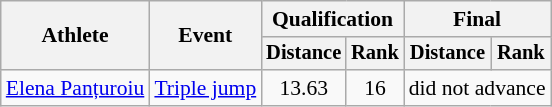<table class=wikitable style="font-size:90%">
<tr>
<th rowspan=2>Athlete</th>
<th rowspan=2>Event</th>
<th colspan=2>Qualification</th>
<th colspan=2>Final</th>
</tr>
<tr style="font-size:95%">
<th>Distance</th>
<th>Rank</th>
<th>Distance</th>
<th>Rank</th>
</tr>
<tr align=center>
<td align=left><a href='#'>Elena Panțuroiu</a></td>
<td align=left><a href='#'>Triple jump</a></td>
<td>13.63</td>
<td>16</td>
<td colspan=2>did not advance</td>
</tr>
</table>
